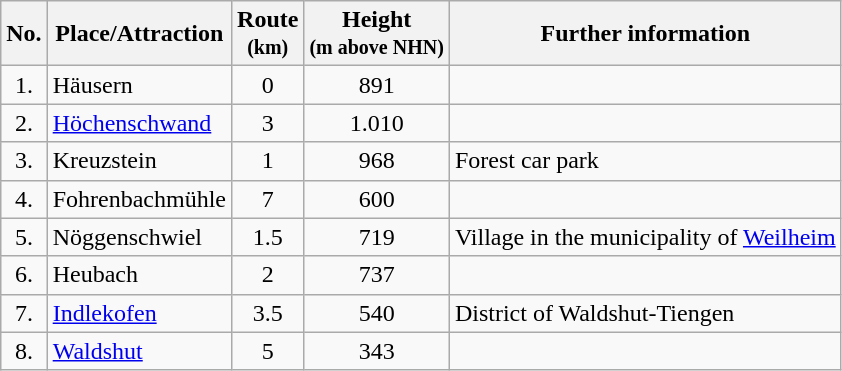<table class="wikitable toptextcells">
<tr class="hintergrundfarbe5">
<th>No.</th>
<th>Place/Attraction</th>
<th>Route <br><small>(km)</small></th>
<th>Height <br><small>(m above NHN)</small></th>
<th class="unsortable">Further information</th>
</tr>
<tr>
<td style="text-align:center">1.</td>
<td>Häusern</td>
<td style="text-align:center">0</td>
<td style="text-align:center">891</td>
<td></td>
</tr>
<tr>
<td style="text-align:center">2.</td>
<td><a href='#'>Höchenschwand</a></td>
<td style="text-align:center">3</td>
<td style="text-align:center">1.010</td>
<td></td>
</tr>
<tr>
<td style="text-align:center">3.</td>
<td>Kreuzstein</td>
<td style="text-align:center">1</td>
<td style="text-align:center">968</td>
<td>Forest car park</td>
</tr>
<tr>
<td style="text-align:center">4.</td>
<td>Fohrenbachmühle</td>
<td style="text-align:center">7</td>
<td style="text-align:center">600</td>
<td></td>
</tr>
<tr>
<td style="text-align:center">5.</td>
<td>Nöggenschwiel</td>
<td style="text-align:center">1.5</td>
<td style="text-align:center">719</td>
<td>Village in the municipality of <a href='#'>Weilheim</a></td>
</tr>
<tr>
<td style="text-align:center">6.</td>
<td>Heubach</td>
<td style="text-align:center">2</td>
<td style="text-align:center">737</td>
<td></td>
</tr>
<tr>
<td style="text-align:center">7.</td>
<td><a href='#'>Indlekofen</a></td>
<td style="text-align:center">3.5</td>
<td style="text-align:center">540</td>
<td>District of Waldshut-Tiengen</td>
</tr>
<tr>
<td style="text-align:center">8.</td>
<td><a href='#'>Waldshut</a></td>
<td style="text-align:center">5</td>
<td style="text-align:center">343</td>
<td></td>
</tr>
</table>
